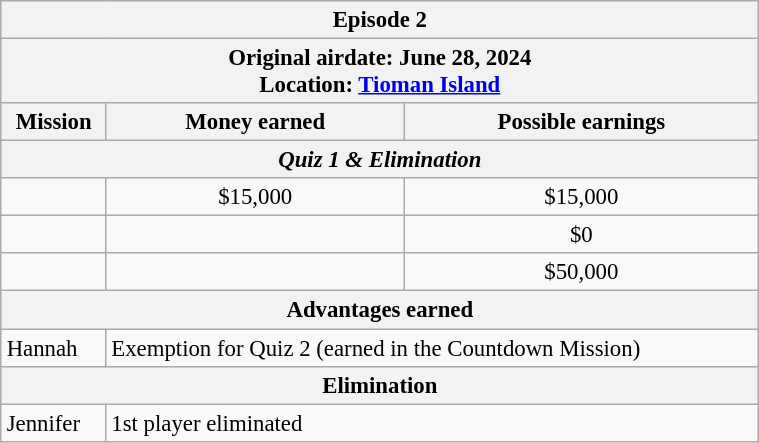<table class="wikitable" style="font-size: 95%; margin: 10px" align="right" width="40%">
<tr>
<th colspan=3>Episode 2</th>
</tr>
<tr>
<th colspan=3>Original airdate: June 28, 2024<br>Location: <a href='#'>Tioman Island</a></th>
</tr>
<tr>
<th>Mission</th>
<th>Money earned</th>
<th>Possible earnings</th>
</tr>
<tr>
<th colspan=3><em>Quiz 1 & Elimination</em></th>
</tr>
<tr>
<td></td>
<td align="center">$15,000</td>
<td align="center">$15,000</td>
</tr>
<tr>
<td></td>
<td align="center"></td>
<td align="center">$0</td>
</tr>
<tr>
<td><strong></strong></td>
<td align="center"><strong></strong></td>
<td align="center">$50,000</td>
</tr>
<tr>
<th colspan=3>Advantages earned</th>
</tr>
<tr>
<td>Hannah</td>
<td colspan=2>Exemption for Quiz 2 (earned in the Countdown Mission)</td>
</tr>
<tr>
<th colspan=3>Elimination</th>
</tr>
<tr>
<td>Jennifer</td>
<td colspan=2>1st player eliminated</td>
</tr>
</table>
